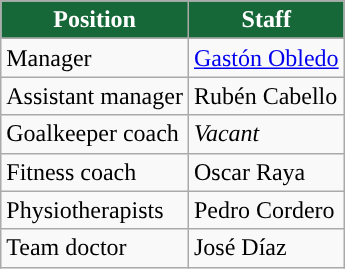<table class="wikitable">
<tr>
<th style=background-color:#166838;color:#ffffff>Position</th>
<th style=background-color:#166838;color:#ffffff>Staff</th>
</tr>
<tr>
</tr>
<tr>
<td>Manager</td>
<td> <a href='#'>Gastón Obledo</a></td>
</tr>
<tr>
<td>Assistant manager</td>
<td> Rubén Cabello</td>
</tr>
<tr>
<td>Goalkeeper coach</td>
<td><em>Vacant</em></td>
</tr>
<tr>
<td>Fitness coach</td>
<td> Oscar Raya</td>
</tr>
<tr>
<td>Physiotherapists</td>
<td> Pedro Cordero</td>
</tr>
<tr>
<td>Team doctor</td>
<td> José Díaz</td>
</tr>
</table>
